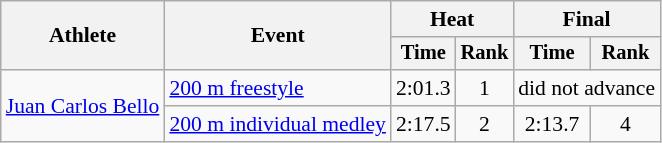<table class=wikitable style="font-size:90%">
<tr>
<th rowspan="2">Athlete</th>
<th rowspan="2">Event</th>
<th colspan="2">Heat</th>
<th colspan="2">Final</th>
</tr>
<tr style="font-size:95%">
<th>Time</th>
<th>Rank</th>
<th>Time</th>
<th>Rank</th>
</tr>
<tr>
<td rowspan=2><a href='#'>Juan Carlos Bello</a></td>
<td><a href='#'>200 m freestyle</a></td>
<td align="center">2:01.3</td>
<td align="center">1</td>
<td colspan=2 align="center">did not advance</td>
</tr>
<tr>
<td><a href='#'>200 m individual medley</a></td>
<td align="center">2:17.5</td>
<td align="center">2</td>
<td align="center">2:13.7</td>
<td align="center">4</td>
</tr>
</table>
